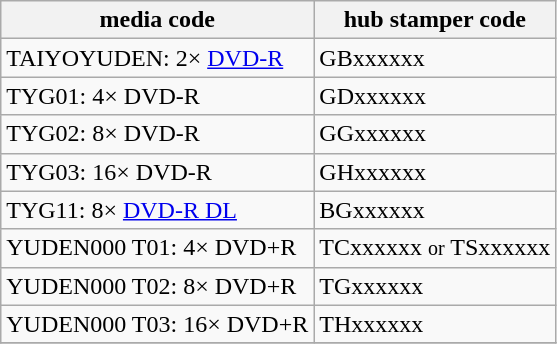<table class="wikitable">
<tr>
<th>media code</th>
<th>hub stamper code</th>
</tr>
<tr>
<td>TAIYOYUDEN: 2× <a href='#'>DVD-R</a></td>
<td>GBxxxxxx</td>
</tr>
<tr>
<td>TYG01: 4× DVD-R</td>
<td>GDxxxxxx</td>
</tr>
<tr>
<td>TYG02: 8× DVD-R</td>
<td>GGxxxxxx</td>
</tr>
<tr>
<td>TYG03: 16× DVD-R</td>
<td>GHxxxxxx</td>
</tr>
<tr>
<td>TYG11: 8× <a href='#'>DVD-R DL</a></td>
<td>BGxxxxxx</td>
</tr>
<tr>
<td>YUDEN000 T01: 4× DVD+R</td>
<td>TCxxxxxx <small>or</small> TSxxxxxx</td>
</tr>
<tr>
<td>YUDEN000 T02: 8× DVD+R</td>
<td>TGxxxxxx</td>
</tr>
<tr>
<td>YUDEN000 T03: 16× DVD+R</td>
<td>THxxxxxx</td>
</tr>
<tr>
</tr>
</table>
